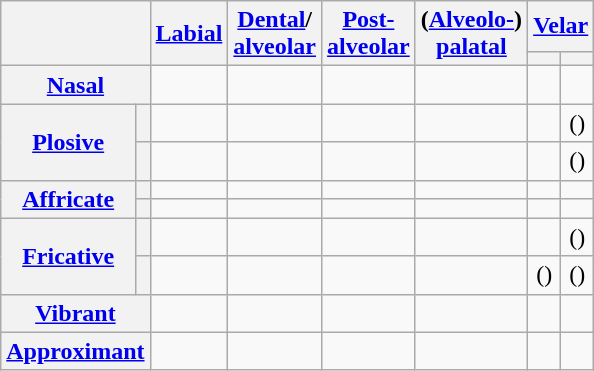<table class="wikitable" style="text-align: center">
<tr>
<th rowspan="2" colspan="2"></th>
<th rowspan="2"><a href='#'>Labial</a></th>
<th rowspan="2"><a href='#'>Dental</a>/<br><a href='#'>alveolar</a></th>
<th rowspan="2"><a href='#'>Post-<br>alveolar</a></th>
<th rowspan="2">(<a href='#'>Alveolo-</a>)<br><a href='#'>palatal</a></th>
<th colspan="2"><a href='#'>Velar</a></th>
</tr>
<tr>
<th></th>
<th></th>
</tr>
<tr>
<th colspan="2"><a href='#'>Nasal</a></th>
<td></td>
<td></td>
<td></td>
<td></td>
<td></td>
<td></td>
</tr>
<tr>
<th rowspan="2"><a href='#'>Plosive</a></th>
<th></th>
<td></td>
<td></td>
<td></td>
<td></td>
<td></td>
<td>()</td>
</tr>
<tr>
<th></th>
<td></td>
<td></td>
<td></td>
<td></td>
<td></td>
<td>()</td>
</tr>
<tr>
<th rowspan="2"><a href='#'>Affricate</a></th>
<th></th>
<td></td>
<td></td>
<td></td>
<td></td>
<td></td>
<td></td>
</tr>
<tr>
<th></th>
<td></td>
<td></td>
<td></td>
<td></td>
<td></td>
<td></td>
</tr>
<tr>
<th rowspan="2"><a href='#'>Fricative</a></th>
<th></th>
<td></td>
<td></td>
<td></td>
<td></td>
<td></td>
<td>()</td>
</tr>
<tr>
<th></th>
<td></td>
<td></td>
<td></td>
<td></td>
<td>()</td>
<td>()</td>
</tr>
<tr>
<th colspan="2"><a href='#'>Vibrant</a></th>
<td></td>
<td></td>
<td></td>
<td></td>
<td></td>
<td></td>
</tr>
<tr>
<th colspan="2"><a href='#'>Approximant</a></th>
<td></td>
<td></td>
<td></td>
<td></td>
<td></td>
<td></td>
</tr>
</table>
